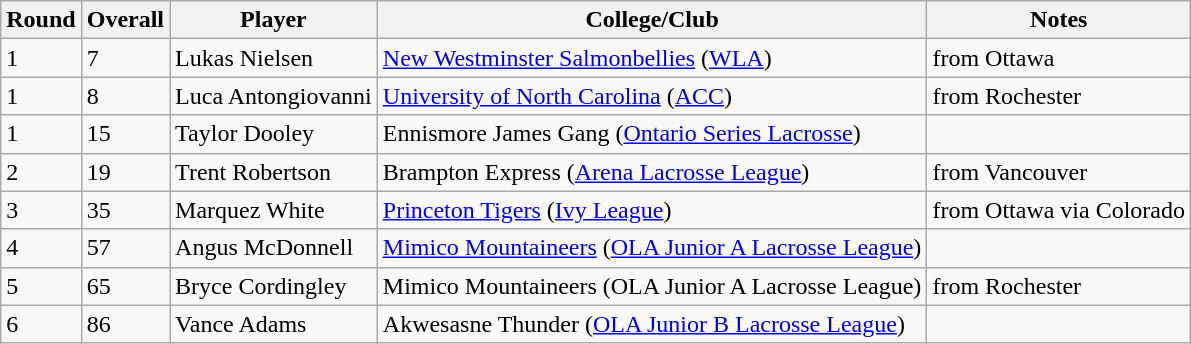<table class="wikitable">
<tr>
<th>Round</th>
<th>Overall</th>
<th>Player</th>
<th>College/Club</th>
<th>Notes</th>
</tr>
<tr>
<td>1</td>
<td>7</td>
<td>Lukas Nielsen</td>
<td><a href='#'>New Westminster Salmonbellies</a> (<a href='#'>WLA</a>)</td>
<td>from Ottawa</td>
</tr>
<tr>
<td>1</td>
<td>8</td>
<td>Luca Antongiovanni</td>
<td><a href='#'>University of North Carolina</a> (<a href='#'>ACC</a>)</td>
<td>from Rochester</td>
</tr>
<tr>
<td>1</td>
<td>15</td>
<td>Taylor Dooley</td>
<td>Ennismore James Gang (<a href='#'>Ontario Series Lacrosse</a>)</td>
<td></td>
</tr>
<tr>
<td>2</td>
<td>19</td>
<td>Trent Robertson</td>
<td>Brampton Express (<a href='#'>Arena Lacrosse League</a>)</td>
<td>from Vancouver</td>
</tr>
<tr>
<td>3</td>
<td>35</td>
<td>Marquez White</td>
<td><a href='#'>Princeton Tigers</a> (<a href='#'>Ivy League</a>)</td>
<td>from Ottawa via Colorado</td>
</tr>
<tr>
<td>4</td>
<td>57</td>
<td>Angus McDonnell</td>
<td><a href='#'>Mimico Mountaineers</a> (<a href='#'>OLA Junior A Lacrosse League</a>)</td>
<td></td>
</tr>
<tr>
<td>5</td>
<td>65</td>
<td>Bryce Cordingley</td>
<td>Mimico Mountaineers (OLA Junior A Lacrosse League)</td>
<td>from Rochester</td>
</tr>
<tr>
<td>6</td>
<td>86</td>
<td>Vance Adams</td>
<td>Akwesasne Thunder (<a href='#'>OLA Junior B Lacrosse League</a>)</td>
<td></td>
</tr>
</table>
